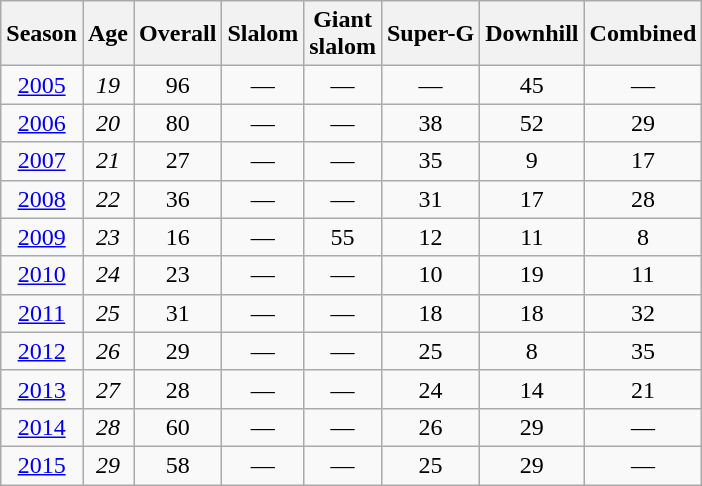<table class=wikitable style="text-align:center">
<tr>
<th>Season</th>
<th>Age</th>
<th>Overall</th>
<th>Slalom</th>
<th>Giant<br>slalom</th>
<th>Super-G</th>
<th>Downhill</th>
<th>Combined</th>
</tr>
<tr>
<td><a href='#'>2005</a></td>
<td><em>19</em></td>
<td>96</td>
<td>—</td>
<td>—</td>
<td>—</td>
<td>45</td>
<td>—</td>
</tr>
<tr>
<td><a href='#'>2006</a></td>
<td><em>20</em></td>
<td>80</td>
<td>—</td>
<td>—</td>
<td>38</td>
<td>52</td>
<td>29</td>
</tr>
<tr>
<td><a href='#'>2007</a></td>
<td><em>21</em></td>
<td>27</td>
<td>—</td>
<td>—</td>
<td>35</td>
<td>9</td>
<td>17</td>
</tr>
<tr>
<td><a href='#'>2008</a></td>
<td><em>22</em></td>
<td>36</td>
<td>—</td>
<td>—</td>
<td>31</td>
<td>17</td>
<td>28</td>
</tr>
<tr>
<td><a href='#'>2009</a></td>
<td><em>23</em></td>
<td>16</td>
<td>—</td>
<td>55</td>
<td>12</td>
<td>11</td>
<td>8</td>
</tr>
<tr>
<td><a href='#'>2010</a></td>
<td><em>24</em></td>
<td>23</td>
<td>—</td>
<td>—</td>
<td>10</td>
<td>19</td>
<td>11</td>
</tr>
<tr>
<td><a href='#'>2011</a></td>
<td><em>25</em></td>
<td>31</td>
<td>—</td>
<td>—</td>
<td>18</td>
<td>18</td>
<td>32</td>
</tr>
<tr>
<td><a href='#'>2012</a></td>
<td><em>26</em></td>
<td>29</td>
<td>—</td>
<td>—</td>
<td>25</td>
<td>8</td>
<td>35</td>
</tr>
<tr>
<td><a href='#'>2013</a></td>
<td><em>27</em></td>
<td>28</td>
<td>—</td>
<td>—</td>
<td>24</td>
<td>14</td>
<td>21</td>
</tr>
<tr>
<td><a href='#'>2014</a></td>
<td><em>28</em></td>
<td>60</td>
<td>—</td>
<td>—</td>
<td>26</td>
<td>29</td>
<td>—</td>
</tr>
<tr>
<td><a href='#'>2015</a></td>
<td><em>29</em></td>
<td>58</td>
<td>—</td>
<td>—</td>
<td>25</td>
<td>29</td>
<td>—</td>
</tr>
</table>
